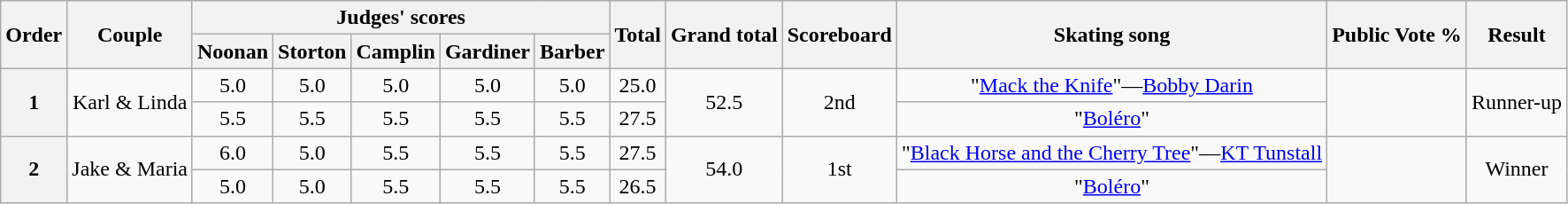<table class="wikitable plainrowheaders" style="text-align:center;">
<tr>
<th scope="col" rowspan="2">Order</th>
<th scope="col" rowspan="2">Couple</th>
<th scope="col" colspan="5">Judges' scores</th>
<th scope="col" rowspan="2">Total</th>
<th scope="col" rowspan="2">Grand total</th>
<th scope="col" rowspan="2">Scoreboard</th>
<th scope="col" rowspan="2">Skating song</th>
<th scope="col" rowspan="2">Public Vote %</th>
<th scope="col" rowspan="2">Result</th>
</tr>
<tr>
<th scope="col">Noonan</th>
<th>Storton</th>
<th>Camplin</th>
<th>Gardiner</th>
<th>Barber</th>
</tr>
<tr>
<th rowspan="2" scope="col">1</th>
<td rowspan=2>Karl & Linda</td>
<td>5.0</td>
<td>5.0</td>
<td>5.0</td>
<td>5.0</td>
<td>5.0</td>
<td>25.0</td>
<td rowspan="2">52.5</td>
<td rowspan="2">2nd</td>
<td>"<a href='#'>Mack the Knife</a>"—<a href='#'>Bobby Darin</a></td>
<td rowspan=2></td>
<td rowspan=2>Runner-up</td>
</tr>
<tr>
<td>5.5</td>
<td>5.5</td>
<td>5.5</td>
<td>5.5</td>
<td>5.5</td>
<td>27.5</td>
<td>"<a href='#'>Boléro</a>"</td>
</tr>
<tr>
<th rowspan="2" scope="col">2</th>
<td rowspan=2>Jake & Maria</td>
<td>6.0</td>
<td>5.0</td>
<td>5.5</td>
<td>5.5</td>
<td>5.5</td>
<td>27.5</td>
<td rowspan="2">54.0</td>
<td rowspan="2">1st</td>
<td>"<a href='#'>Black Horse and the Cherry Tree</a>"—<a href='#'>KT Tunstall</a></td>
<td rowspan=2></td>
<td rowspan=2>Winner</td>
</tr>
<tr>
<td>5.0</td>
<td>5.0</td>
<td>5.5</td>
<td>5.5</td>
<td>5.5</td>
<td>26.5</td>
<td>"<a href='#'>Boléro</a>"</td>
</tr>
</table>
